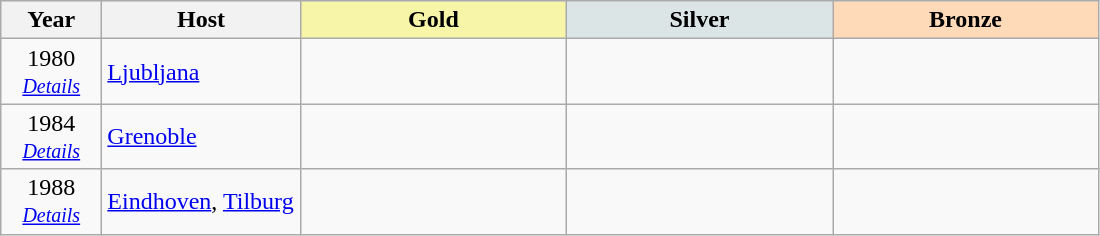<table class="wikitable sortable">
<tr bgcolor="#efefef" align="left">
<th width=60>Year</th>
<th width=125>Host</th>
<th width=170 style="background-color: #F7F6A8;"> Gold</th>
<th width=170 style="background-color: #DCE5E5;"> Silver</th>
<th width=170 style="background-color: #FFDAB9;"> Bronze</th>
</tr>
<tr>
<td align="center">1980<br><small><em><a href='#'>Details</a></em></small></td>
<td> <a href='#'>Ljubljana</a></td>
<td></td>
<td></td>
<td></td>
</tr>
<tr>
<td align="center">1984<br><small><em><a href='#'>Details</a></em></small></td>
<td> <a href='#'>Grenoble</a></td>
<td></td>
<td></td>
<td></td>
</tr>
<tr>
<td align="center">1988<br><small><em><a href='#'>Details</a></em></small></td>
<td> <a href='#'>Eindhoven</a>, <a href='#'>Tilburg</a></td>
<td></td>
<td></td>
<td></td>
</tr>
</table>
